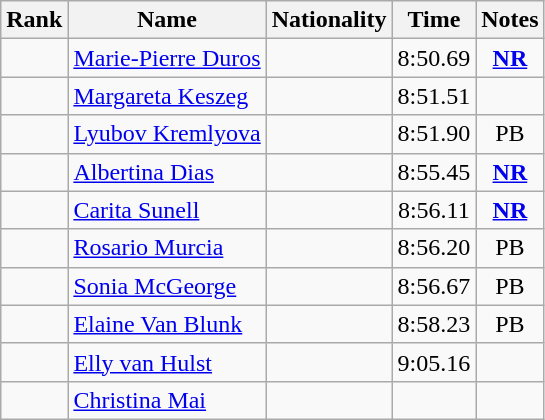<table class="wikitable sortable" style="text-align:center">
<tr>
<th>Rank</th>
<th>Name</th>
<th>Nationality</th>
<th>Time</th>
<th>Notes</th>
</tr>
<tr>
<td></td>
<td align="left"><a href='#'>Marie-Pierre Duros</a></td>
<td align=left></td>
<td>8:50.69</td>
<td><strong><a href='#'>NR</a></strong></td>
</tr>
<tr>
<td></td>
<td align="left"><a href='#'>Margareta Keszeg</a></td>
<td align=left></td>
<td>8:51.51</td>
<td></td>
</tr>
<tr>
<td></td>
<td align="left"><a href='#'>Lyubov Kremlyova</a></td>
<td align=left></td>
<td>8:51.90</td>
<td>PB</td>
</tr>
<tr>
<td></td>
<td align="left"><a href='#'>Albertina Dias</a></td>
<td align=left></td>
<td>8:55.45</td>
<td><strong><a href='#'>NR</a></strong></td>
</tr>
<tr>
<td></td>
<td align="left"><a href='#'>Carita Sunell</a></td>
<td align=left></td>
<td>8:56.11</td>
<td><strong><a href='#'>NR</a></strong></td>
</tr>
<tr>
<td></td>
<td align="left"><a href='#'>Rosario Murcia</a></td>
<td align=left></td>
<td>8:56.20</td>
<td>PB</td>
</tr>
<tr>
<td></td>
<td align="left"><a href='#'>Sonia McGeorge</a></td>
<td align=left></td>
<td>8:56.67</td>
<td>PB</td>
</tr>
<tr>
<td></td>
<td align="left"><a href='#'>Elaine Van Blunk</a></td>
<td align=left></td>
<td>8:58.23</td>
<td>PB</td>
</tr>
<tr>
<td></td>
<td align="left"><a href='#'>Elly van Hulst</a></td>
<td align=left></td>
<td>9:05.16</td>
<td></td>
</tr>
<tr>
<td></td>
<td align="left"><a href='#'>Christina Mai</a></td>
<td align=left></td>
<td></td>
<td></td>
</tr>
</table>
